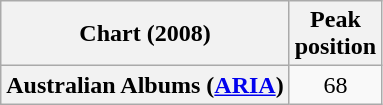<table class="wikitable plainrowheaders" style="text-align:center">
<tr>
<th scope="col">Chart (2008)</th>
<th scope="col">Peak<br>position</th>
</tr>
<tr>
<th scope="row">Australian Albums (<a href='#'>ARIA</a>)</th>
<td>68</td>
</tr>
</table>
